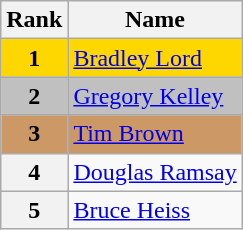<table class="wikitable">
<tr>
<th>Rank</th>
<th>Name</th>
</tr>
<tr bgcolor="gold">
<td align="center"><strong>1</strong></td>
<td><a href='#'>Bradley Lord</a></td>
</tr>
<tr bgcolor="silver">
<td align="center"><strong>2</strong></td>
<td><a href='#'>Gregory Kelley</a></td>
</tr>
<tr bgcolor="cc9966">
<td align="center"><strong>3</strong></td>
<td><a href='#'>Tim Brown</a></td>
</tr>
<tr>
<th>4</th>
<td><a href='#'>Douglas Ramsay</a></td>
</tr>
<tr>
<th>5</th>
<td><a href='#'>Bruce Heiss</a></td>
</tr>
</table>
